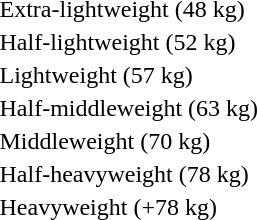<table>
<tr>
<td rowspan=2>Extra-lightweight (48 kg)</td>
<td rowspan=2></td>
<td rowspan=2></td>
<td></td>
</tr>
<tr>
<td></td>
</tr>
<tr>
<td rowspan=2>Half-lightweight (52 kg)</td>
<td rowspan=2></td>
<td rowspan=2></td>
<td></td>
</tr>
<tr>
<td></td>
</tr>
<tr>
<td rowspan=2>Lightweight (57 kg)</td>
<td rowspan=2></td>
<td rowspan=2></td>
<td></td>
</tr>
<tr>
<td></td>
</tr>
<tr>
<td rowspan=2>Half-middleweight (63 kg)</td>
<td rowspan=2></td>
<td rowspan=2></td>
<td></td>
</tr>
<tr>
<td></td>
</tr>
<tr>
<td rowspan=2>Middleweight (70 kg)</td>
<td rowspan=2></td>
<td rowspan=2></td>
<td></td>
</tr>
<tr>
<td></td>
</tr>
<tr>
<td rowspan=2>Half-heavyweight (78 kg)</td>
<td rowspan=2></td>
<td rowspan=2></td>
<td></td>
</tr>
<tr>
<td></td>
</tr>
<tr>
<td>Heavyweight (+78 kg)</td>
<td></td>
<td></td>
<td></td>
</tr>
</table>
